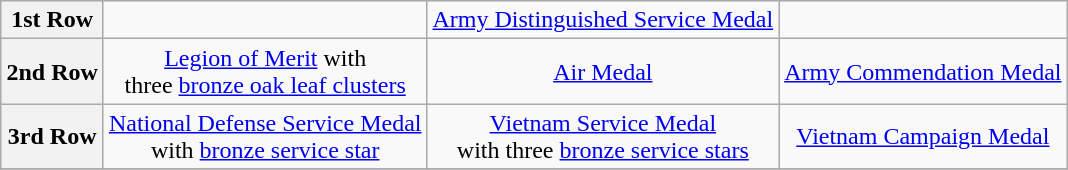<table class="wikitable" style="margin:1em auto; text-align:center;">
<tr>
<th>1st Row</th>
<td colspan="3"></td>
<td colspan="3"><a href='#'>Army Distinguished Service Medal</a></td>
<td colspan="3"></td>
</tr>
<tr>
<th>2nd Row</th>
<td colspan="3"><a href='#'>Legion of Merit</a> with<br>three <a href='#'>bronze oak leaf clusters</a></td>
<td colspan="3"><a href='#'>Air Medal</a></td>
<td colspan="3"><a href='#'>Army Commendation Medal</a></td>
</tr>
<tr>
<th>3rd Row</th>
<td colspan="3"><a href='#'>National Defense Service Medal</a> <br>with <a href='#'>bronze service star</a></td>
<td colspan="3"><a href='#'>Vietnam Service Medal</a><br>with three <a href='#'>bronze service stars</a></td>
<td colspan="3"><a href='#'>Vietnam Campaign Medal</a></td>
</tr>
<tr>
</tr>
</table>
